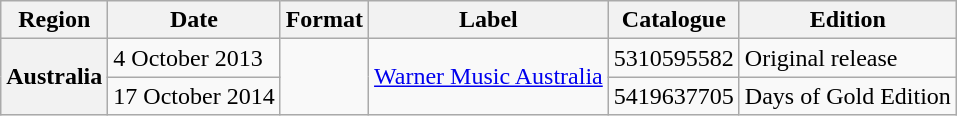<table class="wikitable plainrowheaders">
<tr>
<th scope="col">Region</th>
<th scope="col">Date</th>
<th scope="col">Format</th>
<th scope="col">Label</th>
<th scope="col">Catalogue</th>
<th scope="col">Edition</th>
</tr>
<tr>
<th scope="row" rowspan="3">Australia</th>
<td>4 October 2013</td>
<td scope="row" rowspan="2"></td>
<td scope="row" rowspan="2"><a href='#'>Warner Music Australia</a></td>
<td>5310595582</td>
<td>Original release</td>
</tr>
<tr>
<td>17 October 2014 </td>
<td>5419637705</td>
<td>Days of Gold Edition</td>
</tr>
</table>
